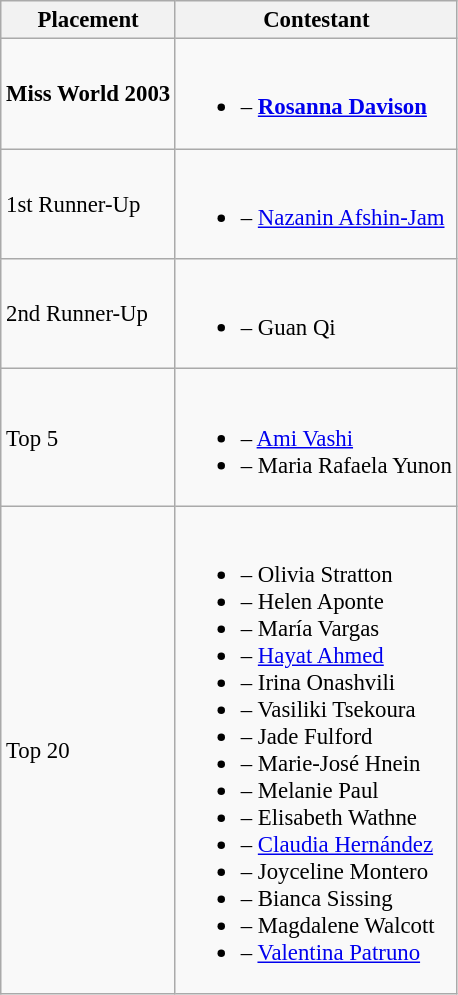<table class="wikitable sortable" style="font-size:95%;">
<tr>
<th>Placement</th>
<th>Contestant</th>
</tr>
<tr>
<td><strong>Miss World 2003</strong></td>
<td><br><ul><li><strong></strong> – <strong><a href='#'>Rosanna Davison</a></strong></li></ul></td>
</tr>
<tr>
<td>1st Runner-Up</td>
<td><br><ul><li> – <a href='#'>Nazanin Afshin-Jam</a></li></ul></td>
</tr>
<tr>
<td>2nd Runner-Up</td>
<td><br><ul><li> – Guan Qi</li></ul></td>
</tr>
<tr>
<td>Top 5</td>
<td><br><ul><li> – <a href='#'>Ami Vashi</a></li><li> – Maria Rafaela Yunon</li></ul></td>
</tr>
<tr>
<td>Top 20</td>
<td><br><ul><li> – Olivia Stratton</li><li> – Helen Aponte</li><li> – María Vargas</li><li> – <a href='#'>Hayat Ahmed</a></li><li> – Irina Onashvili</li><li> – Vasiliki Tsekoura</li><li> – Jade Fulford</li><li> – Marie-José Hnein</li><li> – Melanie Paul</li><li> – Elisabeth Wathne</li><li> – <a href='#'>Claudia Hernández</a></li><li> – Joyceline Montero</li><li> – Bianca Sissing</li><li> – Magdalene Walcott</li><li> – <a href='#'>Valentina Patruno</a></li></ul></td>
</tr>
</table>
